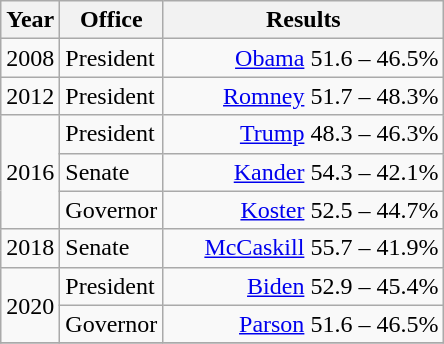<table class=wikitable>
<tr>
<th width="30">Year</th>
<th width="60">Office</th>
<th width="180">Results</th>
</tr>
<tr>
<td rowspan="1">2008</td>
<td>President</td>
<td align="right" ><a href='#'>Obama</a> 51.6 – 46.5%</td>
</tr>
<tr>
<td rowspan="1">2012</td>
<td>President</td>
<td align="right" ><a href='#'>Romney</a> 51.7 – 48.3%</td>
</tr>
<tr>
<td rowspan="3">2016</td>
<td>President</td>
<td align="right" ><a href='#'>Trump</a> 48.3 – 46.3%</td>
</tr>
<tr>
<td>Senate</td>
<td align="right" ><a href='#'>Kander</a> 54.3 – 42.1%</td>
</tr>
<tr>
<td>Governor</td>
<td align="right" ><a href='#'>Koster</a> 52.5 – 44.7%</td>
</tr>
<tr>
<td rowspan="1">2018</td>
<td>Senate</td>
<td align="right" ><a href='#'>McCaskill</a> 55.7 – 41.9%</td>
</tr>
<tr>
<td rowspan="2">2020</td>
<td>President</td>
<td align="right" ><a href='#'>Biden</a> 52.9 – 45.4%</td>
</tr>
<tr>
<td>Governor</td>
<td align="right" ><a href='#'>Parson</a> 51.6 – 46.5%</td>
</tr>
<tr>
</tr>
</table>
